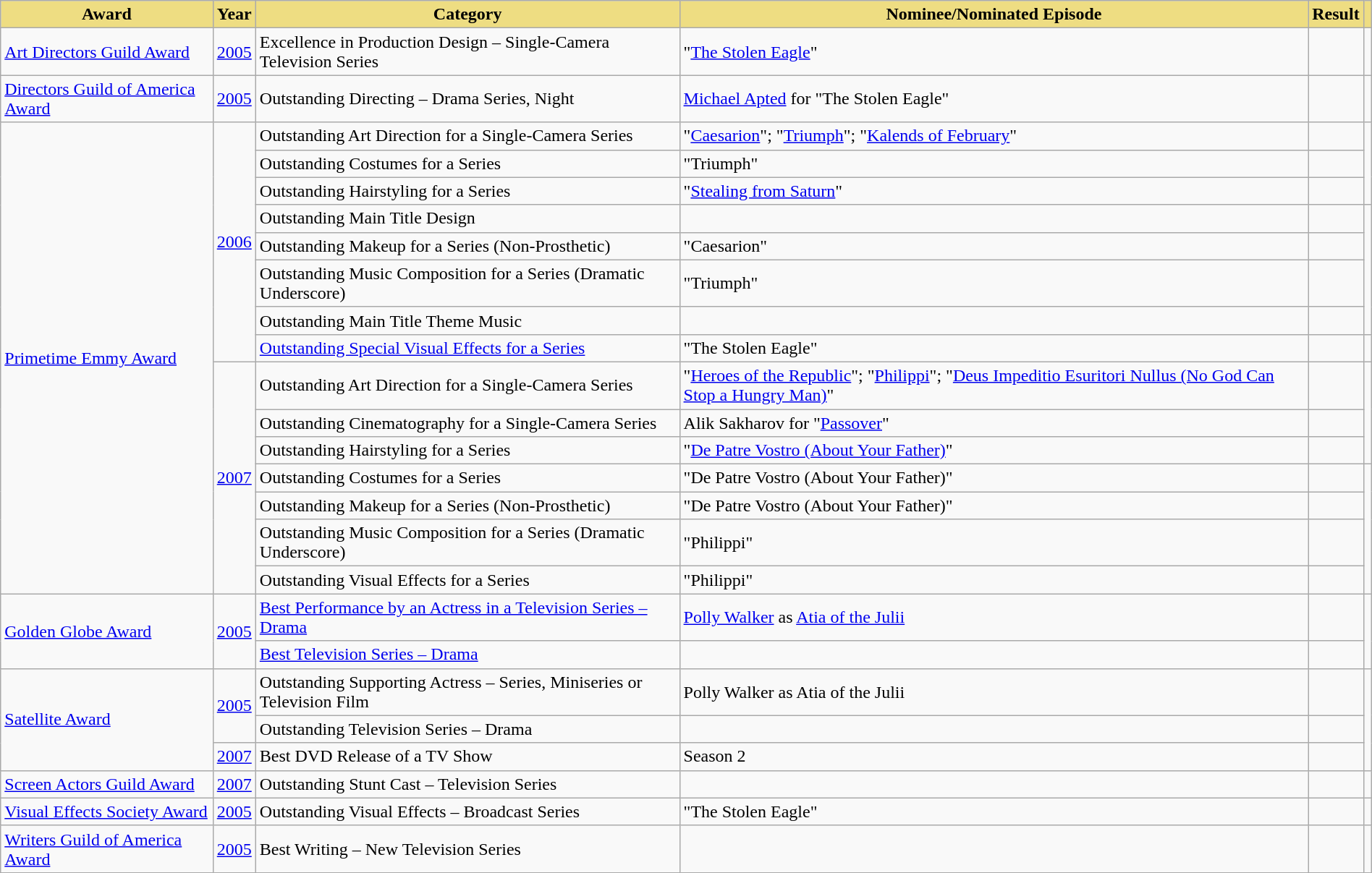<table class=wikitable style="width:100%">
<tr>
<th style="background:#eedd82;">Award</th>
<th style="background:#eedd82;">Year</th>
<th style="background:#eedd82;">Category</th>
<th style="background:#eedd82;">Nominee/Nominated Episode</th>
<th style="background:#eedd82;">Result</th>
<th style="background:#eedd82;"></th>
</tr>
<tr>
<td><a href='#'>Art Directors Guild Award</a></td>
<td><a href='#'>2005</a></td>
<td>Excellence in Production Design – Single-Camera Television Series</td>
<td>"<a href='#'>The Stolen Eagle</a>"</td>
<td></td>
<td></td>
</tr>
<tr>
<td><a href='#'>Directors Guild of America Award</a></td>
<td><a href='#'>2005</a></td>
<td>Outstanding Directing – Drama Series, Night</td>
<td><a href='#'>Michael Apted</a> for "The Stolen Eagle"</td>
<td></td>
<td></td>
</tr>
<tr>
<td rowspan="15"><a href='#'>Primetime Emmy Award</a></td>
<td rowspan="8"><a href='#'>2006</a></td>
<td>Outstanding Art Direction for a Single-Camera Series</td>
<td>"<a href='#'>Caesarion</a>"; "<a href='#'>Triumph</a>"; "<a href='#'>Kalends of February</a>"</td>
<td></td>
<td rowspan="3"></td>
</tr>
<tr>
<td>Outstanding Costumes for a Series</td>
<td>"Triumph"</td>
<td></td>
</tr>
<tr>
<td>Outstanding Hairstyling for a Series</td>
<td>"<a href='#'>Stealing from Saturn</a>"</td>
<td></td>
</tr>
<tr>
<td>Outstanding Main Title Design</td>
<td></td>
<td></td>
<td rowspan="4"></td>
</tr>
<tr>
<td>Outstanding Makeup for a Series (Non-Prosthetic)</td>
<td>"Caesarion"</td>
<td></td>
</tr>
<tr>
<td>Outstanding Music Composition for a Series (Dramatic Underscore)</td>
<td>"Triumph"</td>
<td></td>
</tr>
<tr>
<td>Outstanding Main Title Theme Music</td>
<td></td>
<td></td>
</tr>
<tr>
<td><a href='#'>Outstanding Special Visual Effects for a Series</a></td>
<td>"The Stolen Eagle"</td>
<td></td>
<td></td>
</tr>
<tr>
<td rowspan="7"><a href='#'>2007</a></td>
<td>Outstanding Art Direction for a Single-Camera Series</td>
<td>"<a href='#'>Heroes of the Republic</a>"; "<a href='#'>Philippi</a>"; "<a href='#'>Deus Impeditio Esuritori Nullus (No God Can Stop a Hungry Man)</a>"</td>
<td></td>
<td rowspan="3"></td>
</tr>
<tr>
<td>Outstanding Cinematography for a Single-Camera Series</td>
<td>Alik Sakharov for "<a href='#'>Passover</a>"</td>
<td></td>
</tr>
<tr>
<td>Outstanding Hairstyling for a Series</td>
<td>"<a href='#'>De Patre Vostro (About Your Father)</a>"</td>
<td></td>
</tr>
<tr>
<td>Outstanding Costumes for a Series</td>
<td>"De Patre Vostro (About Your Father)"</td>
<td></td>
<td rowspan="4"></td>
</tr>
<tr>
<td>Outstanding Makeup for a Series (Non-Prosthetic)</td>
<td>"De Patre Vostro (About Your Father)"</td>
<td></td>
</tr>
<tr>
<td>Outstanding Music Composition for a Series (Dramatic Underscore)</td>
<td>"Philippi"</td>
<td></td>
</tr>
<tr>
<td>Outstanding Visual Effects for a Series</td>
<td>"Philippi"</td>
<td></td>
</tr>
<tr>
<td rowspan="2"><a href='#'>Golden Globe Award</a></td>
<td rowspan="2"><a href='#'>2005</a></td>
<td><a href='#'>Best Performance by an Actress in a Television Series – Drama</a></td>
<td><a href='#'>Polly Walker</a> as <a href='#'>Atia of the Julii</a></td>
<td></td>
<td rowspan="2"></td>
</tr>
<tr>
<td><a href='#'>Best Television Series – Drama</a></td>
<td></td>
<td></td>
</tr>
<tr>
<td rowspan="3"><a href='#'>Satellite Award</a></td>
<td rowspan="2"><a href='#'>2005</a></td>
<td>Outstanding Supporting Actress – Series, Miniseries or Television Film</td>
<td>Polly Walker as Atia of the Julii</td>
<td></td>
<td rowspan="3"></td>
</tr>
<tr>
<td>Outstanding Television Series – Drama</td>
<td></td>
<td></td>
</tr>
<tr>
<td><a href='#'>2007</a></td>
<td>Best DVD Release of a TV Show</td>
<td>Season 2</td>
<td></td>
</tr>
<tr>
<td><a href='#'>Screen Actors Guild Award</a></td>
<td><a href='#'>2007</a></td>
<td>Outstanding Stunt Cast – Television Series</td>
<td></td>
<td></td>
<td></td>
</tr>
<tr>
<td><a href='#'>Visual Effects Society Award</a></td>
<td><a href='#'>2005</a></td>
<td>Outstanding Visual Effects – Broadcast Series</td>
<td>"The Stolen Eagle"</td>
<td></td>
<td></td>
</tr>
<tr>
<td><a href='#'>Writers Guild of America Award</a></td>
<td><a href='#'>2005</a></td>
<td>Best Writing – New Television Series</td>
<td></td>
<td></td>
<td></td>
</tr>
</table>
